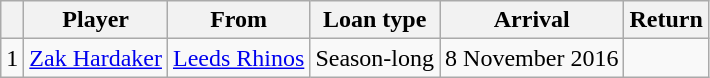<table class="wikitable defaultleft col1center">
<tr>
<th></th>
<th>Player</th>
<th>From</th>
<th>Loan type</th>
<th>Arrival</th>
<th>Return</th>
</tr>
<tr>
<td>1</td>
<td> <a href='#'>Zak Hardaker</a></td>
<td> <a href='#'>Leeds Rhinos</a></td>
<td>Season-long</td>
<td>8 November 2016</td>
<td></td>
</tr>
</table>
